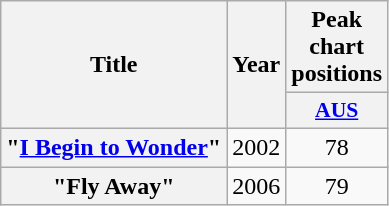<table class="wikitable plainrowheaders" style="text-align:center;">
<tr>
<th scope="col" rowspan="2">Title</th>
<th scope="col" rowspan="2">Year</th>
<th scope="col" colspan="1">Peak chart positions</th>
</tr>
<tr>
<th scope="col" style="width:3em;font-size:90%;"><a href='#'>AUS</a><br></th>
</tr>
<tr>
<th scope="row">"<a href='#'>I Begin to Wonder</a>"</th>
<td>2002</td>
<td>78</td>
</tr>
<tr>
<th scope="row">"Fly Away"</th>
<td>2006</td>
<td>79</td>
</tr>
</table>
